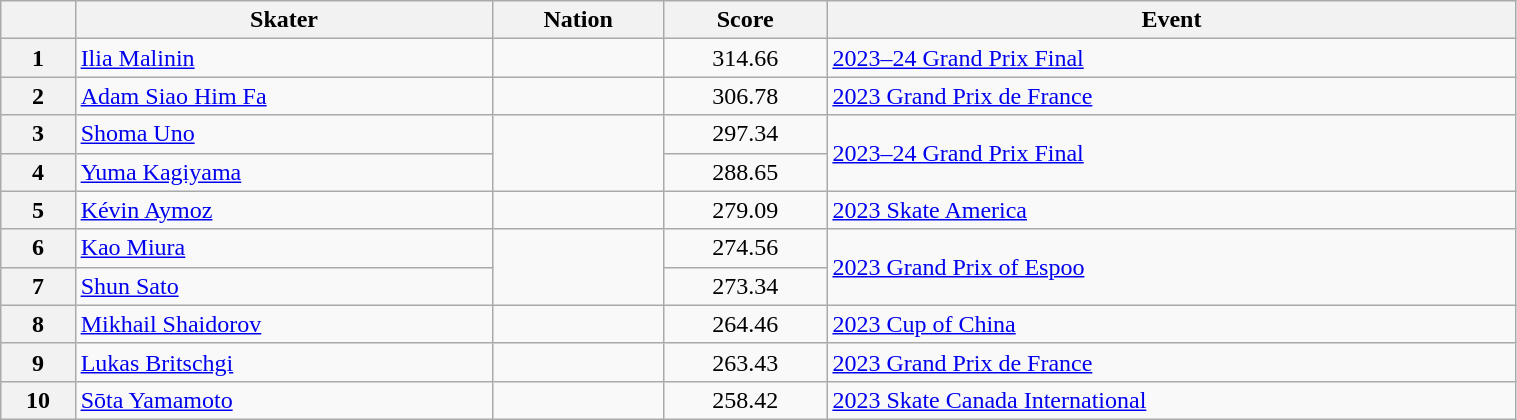<table class="wikitable sortable" style="text-align:left; width:80%">
<tr>
<th scope="col"></th>
<th scope="col">Skater</th>
<th scope="col">Nation</th>
<th scope="col">Score</th>
<th scope="col">Event</th>
</tr>
<tr>
<th scope="row">1</th>
<td><a href='#'>Ilia Malinin</a></td>
<td></td>
<td style="text-align:center;">314.66</td>
<td><a href='#'>2023–24 Grand Prix Final</a></td>
</tr>
<tr>
<th scope="row">2</th>
<td><a href='#'>Adam Siao Him Fa</a></td>
<td></td>
<td style="text-align:center;">306.78</td>
<td><a href='#'>2023 Grand Prix de France</a></td>
</tr>
<tr>
<th scope="row">3</th>
<td><a href='#'>Shoma Uno</a></td>
<td rowspan="2"></td>
<td style="text-align:center;">297.34</td>
<td rowspan="2"><a href='#'>2023–24 Grand Prix Final</a></td>
</tr>
<tr>
<th scope="row">4</th>
<td><a href='#'>Yuma Kagiyama</a></td>
<td style="text-align:center;">288.65</td>
</tr>
<tr>
<th scope="row">5</th>
<td><a href='#'>Kévin Aymoz</a></td>
<td></td>
<td style="text-align:center;">279.09</td>
<td><a href='#'>2023 Skate America</a></td>
</tr>
<tr>
<th scope="row">6</th>
<td><a href='#'>Kao Miura</a></td>
<td rowspan="2"></td>
<td style="text-align:center;">274.56</td>
<td rowspan="2"><a href='#'>2023 Grand Prix of Espoo</a></td>
</tr>
<tr>
<th scope="row">7</th>
<td><a href='#'>Shun Sato</a></td>
<td style="text-align:center;">273.34</td>
</tr>
<tr>
<th scope="row">8</th>
<td><a href='#'>Mikhail Shaidorov</a></td>
<td></td>
<td style="text-align:center;">264.46</td>
<td><a href='#'>2023 Cup of China</a></td>
</tr>
<tr>
<th scope="row">9</th>
<td><a href='#'>Lukas Britschgi</a></td>
<td></td>
<td style="text-align:center;">263.43</td>
<td><a href='#'>2023 Grand Prix de France</a></td>
</tr>
<tr>
<th scope="row">10</th>
<td><a href='#'>Sōta Yamamoto</a></td>
<td></td>
<td style="text-align:center;">258.42</td>
<td><a href='#'>2023 Skate Canada International</a></td>
</tr>
</table>
